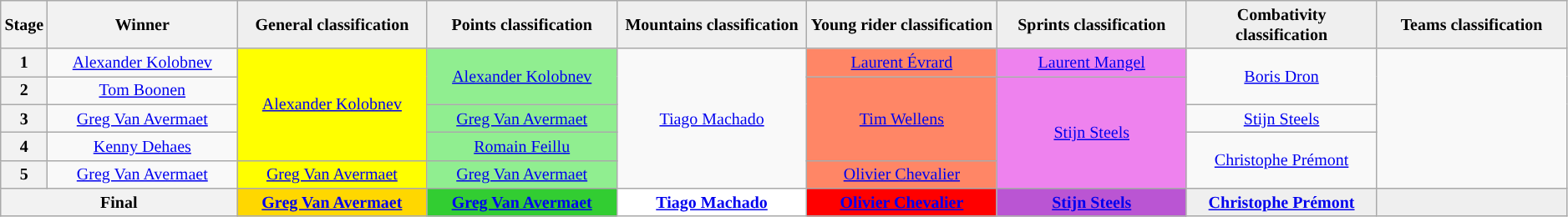<table class="wikitable" style="text-align: center; font-size:smaller;">
<tr>
<th style="width:2%;">Stage</th>
<th style="width:12.25%;">Winner</th>
<th style="background:#efefef; width:12.25%;">General classification<br></th>
<th style="background:#efefef; width:12.25%;">Points classification<br></th>
<th style="background:#efefef; width:12.25%;">Mountains classification<br></th>
<th style="background:#efefef; width:12.25%;">Young rider classification<br></th>
<th style="background:#efefef; width:12.25%;">Sprints classification<br></th>
<th style="background:#efefef; width:12.25%;">Combativity classification</th>
<th style="background:#efefef; width:12.25%;">Teams classification</th>
</tr>
<tr>
<th>1</th>
<td><a href='#'>Alexander Kolobnev</a></td>
<td style="background:yellow;" rowspan=4><a href='#'>Alexander Kolobnev</a></td>
<td style="background:lightgreen;" rowspan=2><a href='#'>Alexander Kolobnev</a></td>
<td style="background:offwhite;" rowspan=5><a href='#'>Tiago Machado</a></td>
<td style="background:#FF8666;"><a href='#'>Laurent Évrard</a></td>
<td style="background:violet;"><a href='#'>Laurent Mangel</a></td>
<td rowspan=2><a href='#'>Boris Dron</a></td>
<td rowspan=5></td>
</tr>
<tr>
<th>2</th>
<td><a href='#'>Tom Boonen</a></td>
<td style="background:#FF8666;" rowspan=3><a href='#'>Tim Wellens</a></td>
<td style="background:violet;" rowspan=4><a href='#'>Stijn Steels</a></td>
</tr>
<tr>
<th>3</th>
<td><a href='#'>Greg Van Avermaet</a></td>
<td style="background:lightgreen;"><a href='#'>Greg Van Avermaet</a></td>
<td><a href='#'>Stijn Steels</a></td>
</tr>
<tr>
<th>4</th>
<td><a href='#'>Kenny Dehaes</a></td>
<td style="background:lightgreen;"><a href='#'>Romain Feillu</a></td>
<td rowspan=2><a href='#'>Christophe Prémont</a></td>
</tr>
<tr>
<th>5</th>
<td><a href='#'>Greg Van Avermaet</a></td>
<td style="background:yellow;"><a href='#'>Greg Van Avermaet</a></td>
<td style="background:lightgreen;"><a href='#'>Greg Van Avermaet</a></td>
<td style="background:#FF8666;"><a href='#'>Olivier Chevalier</a></td>
</tr>
<tr>
<th colspan=2>Final</th>
<th style="background:gold"><a href='#'>Greg Van Avermaet</a></th>
<th style="background:limegreen"><a href='#'>Greg Van Avermaet</a></th>
<th style="background:white"><a href='#'>Tiago Machado</a></th>
<th style="background:red;"><a href='#'>Olivier Chevalier</a></th>
<th style="background:mediumorchid;"><a href='#'>Stijn Steels</a></th>
<th style="background:#efefef;"><a href='#'>Christophe Prémont</a></th>
<th style="background:#efefef;"></th>
</tr>
</table>
